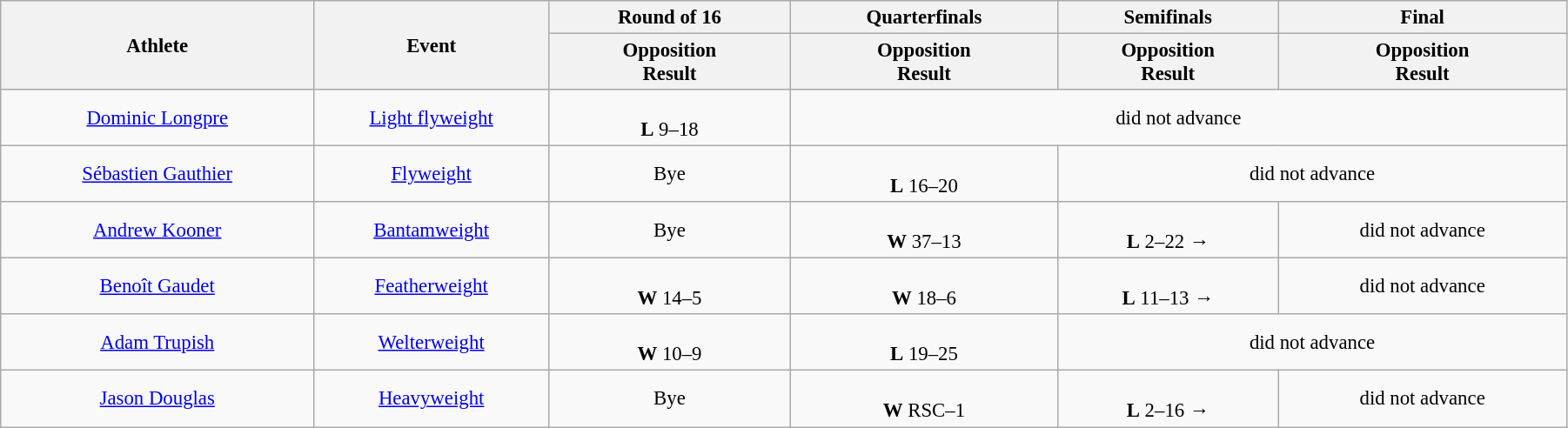<table class="wikitable" style="font-size:95%; text-align:center;" width="95%">
<tr>
<th rowspan="2">Athlete</th>
<th rowspan="2">Event</th>
<th>Round of 16</th>
<th>Quarterfinals</th>
<th>Semifinals</th>
<th>Final</th>
</tr>
<tr>
<th>Opposition<br>Result</th>
<th>Opposition<br>Result</th>
<th>Opposition<br>Result</th>
<th>Opposition<br>Result</th>
</tr>
<tr>
<td width=20%><a href='#'>Dominic Longpre</a></td>
<td width=15%><a href='#'>Light flyweight</a></td>
<td><br><strong>L</strong> 9–18</td>
<td colspan=3>did not advance</td>
</tr>
<tr>
<td width=20%><a href='#'>Sébastien Gauthier</a></td>
<td width=15%><a href='#'>Flyweight</a></td>
<td>Bye</td>
<td><br><strong>L</strong> 16–20</td>
<td colspan=2>did not advance</td>
</tr>
<tr>
<td width=20%><a href='#'>Andrew Kooner</a></td>
<td width=15%><a href='#'>Bantamweight</a></td>
<td>Bye</td>
<td><br><strong>W</strong> 37–13</td>
<td><br><strong>L</strong> 2–22 → </td>
<td colspan=1>did not advance</td>
</tr>
<tr>
<td width=20%><a href='#'>Benoît Gaudet</a></td>
<td width=15%><a href='#'>Featherweight</a></td>
<td><br><strong>W</strong> 14–5</td>
<td><br><strong>W</strong> 18–6</td>
<td><br><strong>L</strong> 11–13 → </td>
<td colspan=1>did not advance</td>
</tr>
<tr>
<td width=20%><a href='#'>Adam Trupish</a></td>
<td width=15%><a href='#'>Welterweight</a></td>
<td><br><strong>W</strong> 10–9</td>
<td><br><strong>L</strong> 19–25</td>
<td colspan=2>did not advance</td>
</tr>
<tr>
<td width=20%><a href='#'>Jason Douglas</a></td>
<td width=15%><a href='#'>Heavyweight</a></td>
<td>Bye</td>
<td><br><strong>W</strong> RSC–1</td>
<td><br><strong>L</strong> 2–16 → </td>
<td colspan=1>did not advance</td>
</tr>
</table>
